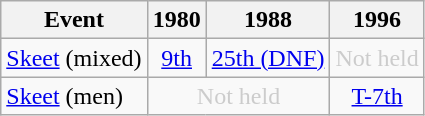<table class="wikitable" style="text-align: center">
<tr>
<th>Event</th>
<th>1980</th>
<th>1988</th>
<th>1996</th>
</tr>
<tr>
<td align=left><a href='#'>Skeet</a> (mixed)</td>
<td><a href='#'>9th</a></td>
<td><a href='#'>25th (DNF)</a></td>
<td colspan=1 style="color: #cccccc">Not held</td>
</tr>
<tr>
<td align=left><a href='#'>Skeet</a> (men)</td>
<td colspan=2 style="color: #cccccc">Not held</td>
<td><a href='#'>T-7th</a></td>
</tr>
</table>
